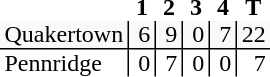<table style="border-collapse: collapse;">
<tr>
<th style="text-align: left;"></th>
<th style="text-align: center; padding: 0px 3px 0px 3px; width:12px;">1</th>
<th style="text-align: center; padding: 0px 3px 0px 3px; width:12px;">2</th>
<th style="text-align: center; padding: 0px 3px 0px 3px; width:12px;">3</th>
<th style="text-align: center; padding: 0px 3px 0px 3px; width:12px;">4</th>
<th style="text-align: center; padding: 0px 3px 0px 3px; width:12px;">T</th>
</tr>
<tr>
<td style="background: #f8f9fa; text-align: left; border-bottom: 1px solid black; padding: 0px 3px 0px 3px;">Quakertown</td>
<td style="background: #f8f9fa; border-left: 1px solid black; border-bottom: 1px solid black; text-align: right; padding: 0px 3px 0px 3px;">6</td>
<td style="background: #f8f9fa; border-left: 1px solid black; border-bottom: 1px solid black; text-align: right; padding: 0px 3px 0px 3px;">9</td>
<td style="background: #f8f9fa; border-left: 1px solid black; border-bottom: 1px solid black; text-align: right; padding: 0px 3px 0px 3px;">0</td>
<td style="background: #f8f9fa; border-left: 1px solid black; border-bottom: 1px solid black; text-align: right; padding: 0px 3px 0px 3px;">7</td>
<td style="background: #f8f9fa; border-left: 1px solid black; border-bottom: 1px solid black; text-align: right; padding: 0px 3px 0px 3px;">22</td>
</tr>
<tr>
<td style="text-align: left; padding: 0px 3px 0px 3px;">Pennridge</td>
<td style="border-left: 1px solid black; text-align: right; padding: 0px 3px 0px 3px;">0</td>
<td style="border-left: 1px solid black; text-align: right; padding: 0px 3px 0px 3px;">7</td>
<td style="border-left: 1px solid black; text-align: right; padding: 0px 3px 0px 3px;">0</td>
<td style="border-left: 1px solid black; text-align: right; padding: 0px 3px 0px 3px;">0</td>
<td style="border-left: 1px solid black; text-align: right; padding: 0px 3px 0px 3px;">7</td>
</tr>
</table>
